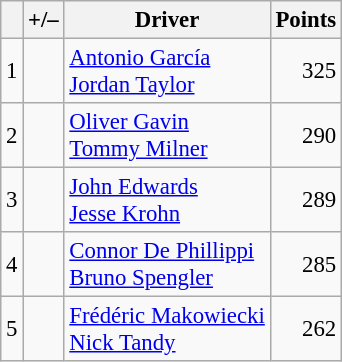<table class="wikitable" style="font-size: 95%;">
<tr>
<th scope="col"></th>
<th scope="col">+/–</th>
<th scope="col">Driver</th>
<th scope="col">Points</th>
</tr>
<tr>
<td align=center>1</td>
<td align="left"></td>
<td> <a href='#'>Antonio García</a><br> <a href='#'>Jordan Taylor</a></td>
<td align=right>325</td>
</tr>
<tr>
<td align=center>2</td>
<td align="left"></td>
<td> <a href='#'>Oliver Gavin</a><br> <a href='#'>Tommy Milner</a></td>
<td align=right>290</td>
</tr>
<tr>
<td align=center>3</td>
<td align="left"></td>
<td> <a href='#'>John Edwards</a><br> <a href='#'>Jesse Krohn</a></td>
<td align=right>289</td>
</tr>
<tr>
<td align=center>4</td>
<td align="left"></td>
<td> <a href='#'>Connor De Phillippi</a><br> <a href='#'>Bruno Spengler</a></td>
<td align=right>285</td>
</tr>
<tr>
<td align=center>5</td>
<td align="left"></td>
<td> <a href='#'>Frédéric Makowiecki</a><br> <a href='#'>Nick Tandy</a></td>
<td align=right>262</td>
</tr>
</table>
